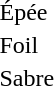<table>
<tr>
<td rowspan="2">Épée</td>
<td rowspan="2"></td>
<td rowspan="2"></td>
<td></td>
</tr>
<tr>
<td></td>
</tr>
<tr>
<td rowspan="2">Foil</td>
<td rowspan="2"></td>
<td rowspan="2"></td>
<td></td>
</tr>
<tr>
<td></td>
</tr>
<tr>
<td rowspan="2">Sabre</td>
<td rowspan="2"></td>
<td rowspan="2"></td>
<td></td>
</tr>
<tr>
<td></td>
</tr>
</table>
